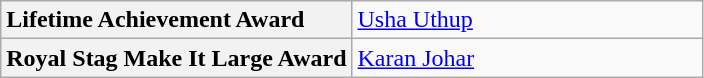<table class="wikitable">
<tr>
<th style="text-align: left; width:50%;">Lifetime Achievement Award</th>
<td><a href='#'>Usha Uthup</a></td>
</tr>
<tr>
<th style="text-align: left;">Royal Stag Make It Large Award</th>
<td><a href='#'>Karan Johar</a></td>
</tr>
</table>
